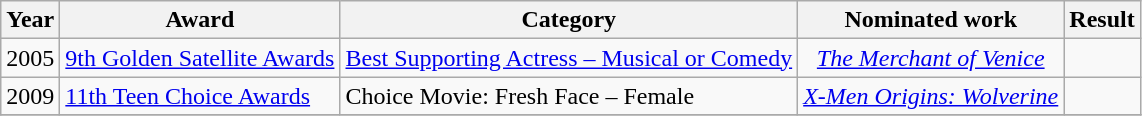<table class="wikitable">
<tr>
<th>Year</th>
<th>Award</th>
<th>Category</th>
<th>Nominated work</th>
<th>Result</th>
</tr>
<tr>
<td>2005</td>
<td><a href='#'>9th Golden Satellite Awards</a></td>
<td><a href='#'>Best Supporting Actress – Musical or Comedy</a></td>
<td style="text-align: center;"><em><a href='#'>The Merchant of Venice</a></em></td>
<td></td>
</tr>
<tr>
<td>2009</td>
<td><a href='#'>11th Teen Choice Awards</a></td>
<td>Choice Movie: Fresh Face – Female</td>
<td style="text-align: center;"><em><a href='#'>X-Men Origins: Wolverine</a></em></td>
<td></td>
</tr>
<tr>
</tr>
</table>
